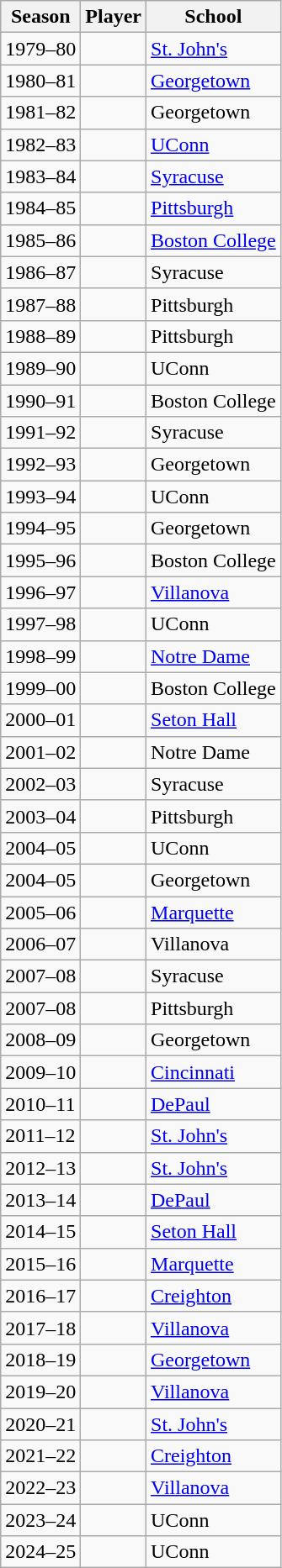<table class="sortable wikitable">
<tr>
<th>Season</th>
<th>Player</th>
<th>School</th>
</tr>
<tr>
<td>1979–80</td>
<td></td>
<td><a href='#'>St. John's</a></td>
</tr>
<tr>
<td>1980–81</td>
<td></td>
<td><a href='#'>Georgetown</a></td>
</tr>
<tr>
<td>1981–82</td>
<td></td>
<td>Georgetown</td>
</tr>
<tr>
<td>1982–83</td>
<td></td>
<td><a href='#'>UConn</a></td>
</tr>
<tr>
<td>1983–84</td>
<td></td>
<td><a href='#'>Syracuse</a></td>
</tr>
<tr>
<td>1984–85</td>
<td></td>
<td><a href='#'>Pittsburgh</a></td>
</tr>
<tr>
<td>1985–86</td>
<td></td>
<td><a href='#'>Boston College</a></td>
</tr>
<tr>
<td>1986–87</td>
<td></td>
<td>Syracuse</td>
</tr>
<tr>
<td>1987–88</td>
<td></td>
<td>Pittsburgh</td>
</tr>
<tr>
<td>1988–89</td>
<td></td>
<td>Pittsburgh</td>
</tr>
<tr>
<td>1989–90</td>
<td></td>
<td>UConn</td>
</tr>
<tr>
<td>1990–91</td>
<td></td>
<td>Boston College</td>
</tr>
<tr>
<td>1991–92</td>
<td></td>
<td>Syracuse</td>
</tr>
<tr>
<td>1992–93</td>
<td></td>
<td>Georgetown</td>
</tr>
<tr>
<td>1993–94</td>
<td></td>
<td>UConn</td>
</tr>
<tr>
<td>1994–95</td>
<td></td>
<td>Georgetown</td>
</tr>
<tr>
<td>1995–96</td>
<td></td>
<td>Boston College</td>
</tr>
<tr>
<td>1996–97</td>
<td></td>
<td><a href='#'>Villanova</a></td>
</tr>
<tr>
<td>1997–98</td>
<td></td>
<td>UConn</td>
</tr>
<tr>
<td>1998–99</td>
<td></td>
<td><a href='#'>Notre Dame</a></td>
</tr>
<tr>
<td>1999–00</td>
<td></td>
<td>Boston College</td>
</tr>
<tr>
<td>2000–01</td>
<td></td>
<td><a href='#'>Seton Hall</a></td>
</tr>
<tr>
<td>2001–02</td>
<td></td>
<td>Notre Dame</td>
</tr>
<tr>
<td>2002–03</td>
<td></td>
<td>Syracuse</td>
</tr>
<tr>
<td>2003–04</td>
<td></td>
<td>Pittsburgh</td>
</tr>
<tr>
<td>2004–05</td>
<td></td>
<td>UConn</td>
</tr>
<tr>
<td>2004–05</td>
<td></td>
<td>Georgetown</td>
</tr>
<tr>
<td>2005–06</td>
<td></td>
<td><a href='#'>Marquette</a></td>
</tr>
<tr>
<td>2006–07</td>
<td></td>
<td>Villanova</td>
</tr>
<tr>
<td>2007–08</td>
<td></td>
<td>Syracuse</td>
</tr>
<tr>
<td>2007–08</td>
<td></td>
<td>Pittsburgh</td>
</tr>
<tr>
<td>2008–09</td>
<td></td>
<td>Georgetown</td>
</tr>
<tr>
<td>2009–10</td>
<td></td>
<td><a href='#'>Cincinnati</a></td>
</tr>
<tr>
<td>2010–11</td>
<td></td>
<td><a href='#'>DePaul</a></td>
</tr>
<tr>
<td>2011–12</td>
<td></td>
<td><a href='#'>St. John's</a></td>
</tr>
<tr>
<td>2012–13</td>
<td></td>
<td><a href='#'>St. John's</a></td>
</tr>
<tr>
<td>2013–14</td>
<td></td>
<td><a href='#'>DePaul</a></td>
</tr>
<tr>
<td>2014–15</td>
<td></td>
<td><a href='#'>Seton Hall</a></td>
</tr>
<tr>
<td>2015–16</td>
<td></td>
<td><a href='#'>Marquette</a></td>
</tr>
<tr>
<td>2016–17</td>
<td></td>
<td><a href='#'>Creighton</a></td>
</tr>
<tr>
<td>2017–18</td>
<td></td>
<td><a href='#'>Villanova</a></td>
</tr>
<tr>
<td>2018–19</td>
<td></td>
<td><a href='#'>Georgetown</a></td>
</tr>
<tr>
<td>2019–20</td>
<td></td>
<td><a href='#'>Villanova</a></td>
</tr>
<tr>
<td>2020–21</td>
<td></td>
<td><a href='#'>St. John's</a></td>
</tr>
<tr>
<td>2021–22</td>
<td></td>
<td><a href='#'>Creighton</a></td>
</tr>
<tr>
<td>2022–23</td>
<td></td>
<td><a href='#'>Villanova</a></td>
</tr>
<tr>
<td>2023–24</td>
<td></td>
<td>UConn</td>
</tr>
<tr>
<td>2024–25</td>
<td></td>
<td>UConn</td>
</tr>
</table>
